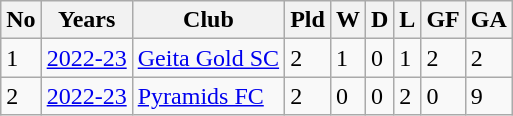<table class = "wikitable">
<tr>
<th>No</th>
<th>Years</th>
<th>Club</th>
<th>Pld</th>
<th>W</th>
<th>D</th>
<th>L</th>
<th>GF</th>
<th>GA</th>
</tr>
<tr>
<td>1</td>
<td><a href='#'>2022-23</a></td>
<td><a href='#'>Geita Gold SC</a></td>
<td>2</td>
<td>1</td>
<td>0</td>
<td>1</td>
<td>2</td>
<td>2</td>
</tr>
<tr>
<td>2</td>
<td><a href='#'>2022-23</a></td>
<td><a href='#'>Pyramids FC</a></td>
<td>2</td>
<td>0</td>
<td>0</td>
<td>2</td>
<td>0</td>
<td>9</td>
</tr>
</table>
